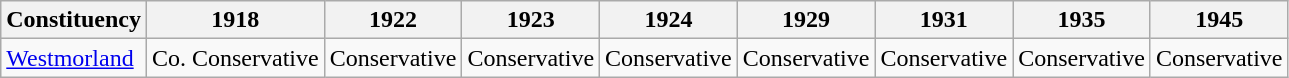<table class="wikitable sortable">
<tr>
<th>Constituency</th>
<th>1918</th>
<th>1922</th>
<th>1923</th>
<th>1924</th>
<th>1929</th>
<th>1931</th>
<th>1935</th>
<th>1945</th>
</tr>
<tr>
<td><a href='#'>Westmorland</a></td>
<td bgcolor=>Co. Conservative</td>
<td bgcolor=>Conservative</td>
<td bgcolor=>Conservative</td>
<td bgcolor=>Conservative</td>
<td bgcolor=>Conservative</td>
<td bgcolor=>Conservative</td>
<td bgcolor=>Conservative</td>
<td bgcolor=>Conservative</td>
</tr>
</table>
